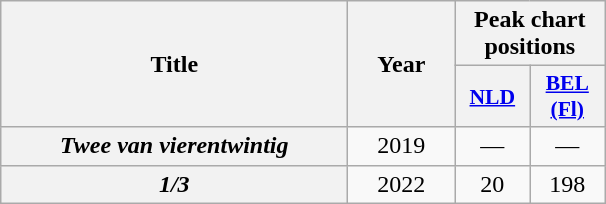<table class="wikitable plainrowheaders" style="text-align:center;">
<tr>
<th scope="col" rowspan="2" style="width:14em;">Title</th>
<th scope="col" rowspan="2" style="width:4em;">Year</th>
<th scope="col" colspan="2">Peak chart positions</th>
</tr>
<tr>
<th scope="col" style="width:3em;font-size:90%;"><a href='#'>NLD</a><br></th>
<th scope="col" style="width:3em;font-size:90%;"><a href='#'>BEL<br>(Fl)</a><br></th>
</tr>
<tr>
<th scope="row"><em>Twee van vierentwintig</em></th>
<td>2019</td>
<td>—</td>
<td>—</td>
</tr>
<tr>
<th scope="row"><em>1/3</em></th>
<td>2022</td>
<td>20</td>
<td>198</td>
</tr>
</table>
